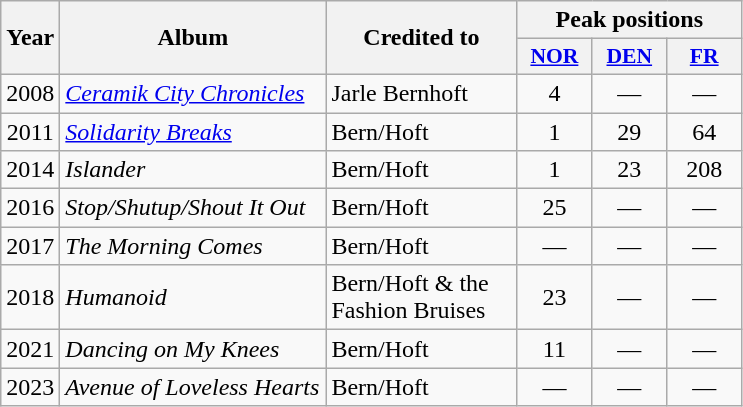<table class="wikitable">
<tr>
<th rowspan="2" style="text-align:center; width:10px;">Year</th>
<th rowspan="2" style="text-align:center; width:170px;">Album</th>
<th rowspan="2" style="text-align:center; width:120px;">Credited to</th>
<th colspan="3" style="text-align:center; width:20px;">Peak positions</th>
</tr>
<tr>
<th scope="col" style="width:3em;font-size:90%;"><a href='#'>NOR</a><br></th>
<th scope="col" style="width:3em;font-size:90%;"><a href='#'>DEN</a><br></th>
<th scope="col" style="width:3em;font-size:90%;"><a href='#'>FR</a><br></th>
</tr>
<tr>
<td style="text-align:center;">2008</td>
<td><em><a href='#'>Ceramik City Chronicles</a></em></td>
<td>Jarle Bernhoft</td>
<td style="text-align:center;">4</td>
<td style="text-align:center;">—</td>
<td style="text-align:center;">—</td>
</tr>
<tr>
<td style="text-align:center;">2011</td>
<td><em><a href='#'>Solidarity Breaks</a></em></td>
<td>Bern/Hoft</td>
<td style="text-align:center;">1</td>
<td style="text-align:center;">29</td>
<td style="text-align:center;">64</td>
</tr>
<tr>
<td style="text-align:center;">2014</td>
<td><em>Islander</em></td>
<td>Bern/Hoft</td>
<td style="text-align:center;">1</td>
<td style="text-align:center;">23</td>
<td style="text-align:center;">208</td>
</tr>
<tr>
<td style="text-align:center;">2016</td>
<td><em>Stop/Shutup/Shout It Out</em></td>
<td>Bern/Hoft</td>
<td style="text-align:center;">25</td>
<td style="text-align:center;">—</td>
<td style="text-align:center;">—</td>
</tr>
<tr>
<td style="text-align:center;">2017</td>
<td><em>The Morning Comes</em></td>
<td>Bern/Hoft</td>
<td style="text-align:center;">—</td>
<td style="text-align:center;">—</td>
<td style="text-align:center;">—</td>
</tr>
<tr>
<td style="text-align:center;">2018</td>
<td><em>Humanoid</em></td>
<td>Bern/Hoft & the Fashion Bruises</td>
<td style="text-align:center;">23<br></td>
<td style="text-align:center;">—</td>
<td style="text-align:center;">—</td>
</tr>
<tr>
<td style="text-align:center;">2021</td>
<td><em>Dancing on My Knees</em></td>
<td>Bern/Hoft</td>
<td style="text-align:center;">11<br></td>
<td style="text-align:center;">—</td>
<td style="text-align:center;">—</td>
</tr>
<tr>
<td>2023</td>
<td><em>Avenue of Loveless Hearts</em></td>
<td>Bern/Hoft</td>
<td style="text-align:center;">—</td>
<td style="text-align:center;">—</td>
<td style="text-align:center;">—</td>
</tr>
</table>
